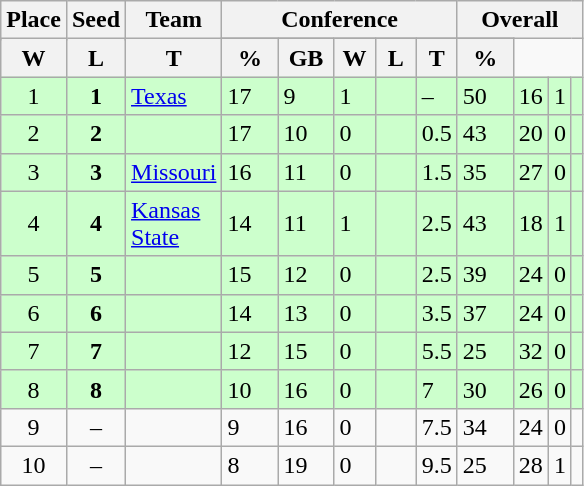<table class="wikitable">
<tr>
<th rowspan ="2">Place</th>
<th rowspan ="2">Seed</th>
<th rowspan ="2">Team</th>
<th colspan = "5">Conference</th>
<th colspan = "4">Overall</th>
</tr>
<tr>
</tr>
<tr>
<th scope="col" style="width: 20px;">W</th>
<th scope="col" style="width: 20px;">L</th>
<th scope="col" style="width: 20px;">T</th>
<th scope="col" style="width: 30px;">%</th>
<th scope="col" style="width: 30px;">GB</th>
<th scope="col" style="width: 20px;">W</th>
<th scope="col" style="width: 20px;">L</th>
<th scope="col" style="width: 20px;">T</th>
<th scope="col" style="width: 30px;">%</th>
</tr>
<tr bgcolor=#ccffcc>
<td style="text-align:center;">1</td>
<td style="text-align:center;"><strong>1</strong></td>
<td><a href='#'>Texas</a></td>
<td>17</td>
<td>9</td>
<td>1</td>
<td></td>
<td>–</td>
<td>50</td>
<td>16</td>
<td>1</td>
<td></td>
</tr>
<tr bgcolor=#ccffcc>
<td style="text-align:center;">2</td>
<td style="text-align:center;"><strong>2</strong></td>
<td></td>
<td>17</td>
<td>10</td>
<td>0</td>
<td></td>
<td>0.5</td>
<td>43</td>
<td>20</td>
<td>0</td>
<td></td>
</tr>
<tr bgcolor=#ccffcc>
<td style="text-align:center;">3</td>
<td style="text-align:center;"><strong>3</strong></td>
<td><a href='#'>Missouri</a></td>
<td>16</td>
<td>11</td>
<td>0</td>
<td></td>
<td>1.5</td>
<td>35</td>
<td>27</td>
<td>0</td>
<td></td>
</tr>
<tr bgcolor=#ccffcc>
<td style="text-align:center;">4</td>
<td style="text-align:center;"><strong>4</strong></td>
<td><a href='#'>Kansas State</a></td>
<td>14</td>
<td>11</td>
<td>1</td>
<td></td>
<td>2.5</td>
<td>43</td>
<td>18</td>
<td>1</td>
<td></td>
</tr>
<tr bgcolor=#ccffcc>
<td style="text-align:center;">5</td>
<td style="text-align:center;"><strong>5</strong></td>
<td></td>
<td>15</td>
<td>12</td>
<td>0</td>
<td></td>
<td>2.5</td>
<td>39</td>
<td>24</td>
<td>0</td>
<td></td>
</tr>
<tr bgcolor=#ccffcc>
<td style="text-align:center;">6</td>
<td style="text-align:center;"><strong>6</strong></td>
<td></td>
<td>14</td>
<td>13</td>
<td>0</td>
<td></td>
<td>3.5</td>
<td>37</td>
<td>24</td>
<td>0</td>
<td></td>
</tr>
<tr bgcolor=#ccffcc>
<td style="text-align:center;">7</td>
<td style="text-align:center;"><strong>7</strong></td>
<td></td>
<td>12</td>
<td>15</td>
<td>0</td>
<td></td>
<td>5.5</td>
<td>25</td>
<td>32</td>
<td>0</td>
<td></td>
</tr>
<tr bgcolor=#ccffcc>
<td style="text-align:center;">8</td>
<td style="text-align:center;"><strong>8</strong></td>
<td></td>
<td>10</td>
<td>16</td>
<td>0</td>
<td></td>
<td>7</td>
<td>30</td>
<td>26</td>
<td>0</td>
<td></td>
</tr>
<tr>
<td style="text-align:center;">9</td>
<td style="text-align:center;">–</td>
<td></td>
<td>9</td>
<td>16</td>
<td>0</td>
<td></td>
<td>7.5</td>
<td>34</td>
<td>24</td>
<td>0</td>
<td></td>
</tr>
<tr>
<td style="text-align:center;">10</td>
<td style="text-align:center;">–</td>
<td></td>
<td>8</td>
<td>19</td>
<td>0</td>
<td></td>
<td>9.5</td>
<td>25</td>
<td>28</td>
<td>1</td>
<td></td>
</tr>
</table>
